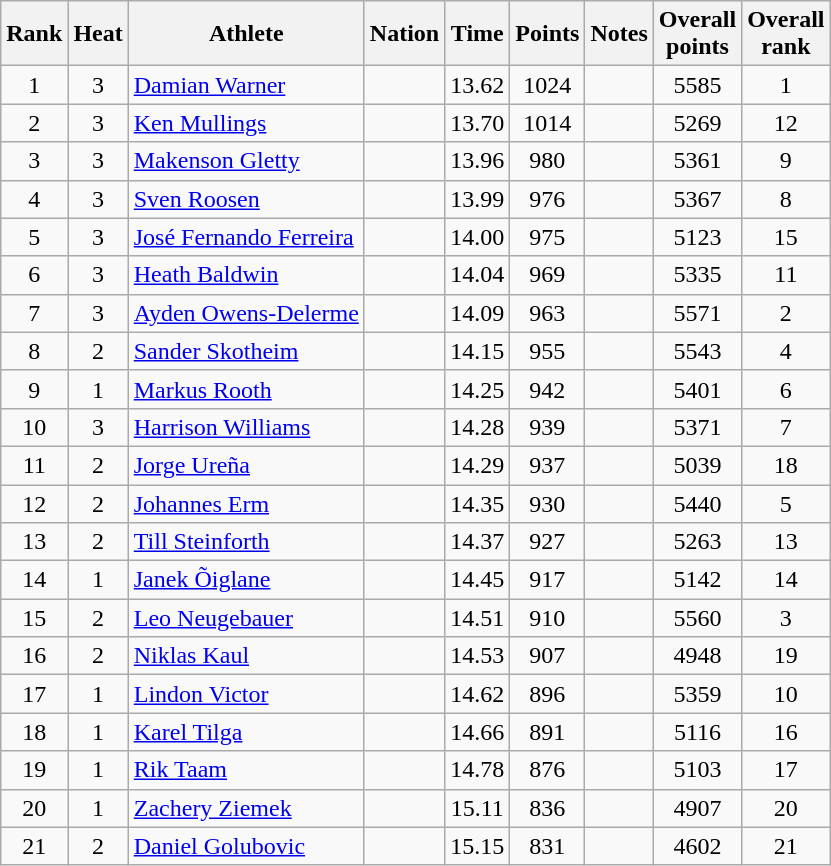<table class="wikitable sortable" style="text-align:center">
<tr>
<th>Rank</th>
<th>Heat</th>
<th>Athlete</th>
<th>Nation</th>
<th>Time</th>
<th>Points</th>
<th>Notes</th>
<th>Overall<br>points</th>
<th>Overall<br>rank</th>
</tr>
<tr>
<td>1</td>
<td>3</td>
<td align="left"><a href='#'>Damian Warner</a></td>
<td align="left"></td>
<td>13.62</td>
<td>1024</td>
<td></td>
<td>5585</td>
<td>1</td>
</tr>
<tr>
<td>2</td>
<td>3</td>
<td align="left"><a href='#'>Ken Mullings</a></td>
<td align="left"></td>
<td>13.70</td>
<td>1014</td>
<td></td>
<td>5269</td>
<td>12</td>
</tr>
<tr>
<td>3</td>
<td>3</td>
<td align="left"><a href='#'>Makenson Gletty</a></td>
<td align="left"></td>
<td>13.96</td>
<td>980</td>
<td></td>
<td>5361</td>
<td>9</td>
</tr>
<tr>
<td>4</td>
<td>3</td>
<td align="left"><a href='#'>Sven Roosen</a></td>
<td align="left"></td>
<td>13.99</td>
<td>976</td>
<td></td>
<td>5367</td>
<td>8</td>
</tr>
<tr>
<td>5</td>
<td>3</td>
<td align="left"><a href='#'>José Fernando Ferreira</a></td>
<td align="left"></td>
<td>14.00</td>
<td>975</td>
<td></td>
<td>5123</td>
<td>15</td>
</tr>
<tr>
<td>6</td>
<td>3</td>
<td align="left"><a href='#'>Heath Baldwin</a></td>
<td align="left"></td>
<td>14.04</td>
<td>969</td>
<td></td>
<td>5335</td>
<td>11</td>
</tr>
<tr>
<td>7</td>
<td>3</td>
<td align="left"><a href='#'>Ayden Owens-Delerme</a></td>
<td align="left"></td>
<td>14.09</td>
<td>963</td>
<td></td>
<td>5571</td>
<td>2</td>
</tr>
<tr>
<td>8</td>
<td>2</td>
<td align="left"><a href='#'>Sander Skotheim</a></td>
<td align="left"></td>
<td>14.15</td>
<td>955</td>
<td></td>
<td>5543</td>
<td>4</td>
</tr>
<tr>
<td>9</td>
<td>1</td>
<td align="left"><a href='#'>Markus Rooth</a></td>
<td align="left"></td>
<td>14.25</td>
<td>942</td>
<td></td>
<td>5401</td>
<td>6</td>
</tr>
<tr>
<td>10</td>
<td>3</td>
<td align="left"><a href='#'>Harrison Williams</a></td>
<td align="left"></td>
<td>14.28</td>
<td>939</td>
<td></td>
<td>5371</td>
<td>7</td>
</tr>
<tr>
<td>11</td>
<td>2</td>
<td align="left"><a href='#'>Jorge Ureña</a></td>
<td align="left"></td>
<td>14.29</td>
<td>937</td>
<td></td>
<td>5039</td>
<td>18</td>
</tr>
<tr>
<td>12</td>
<td>2</td>
<td align="left"><a href='#'>Johannes Erm</a></td>
<td align="left"></td>
<td>14.35</td>
<td>930</td>
<td></td>
<td>5440</td>
<td>5</td>
</tr>
<tr>
<td>13</td>
<td>2</td>
<td align="left"><a href='#'>Till Steinforth</a></td>
<td align="left"></td>
<td>14.37</td>
<td>927</td>
<td></td>
<td>5263</td>
<td>13</td>
</tr>
<tr>
<td>14</td>
<td>1</td>
<td align="left"><a href='#'>Janek Õiglane</a></td>
<td align="left"></td>
<td>14.45</td>
<td>917</td>
<td></td>
<td>5142</td>
<td>14</td>
</tr>
<tr>
<td>15</td>
<td>2</td>
<td align="left"><a href='#'>Leo Neugebauer</a></td>
<td align="left"></td>
<td>14.51</td>
<td>910</td>
<td></td>
<td>5560</td>
<td>3</td>
</tr>
<tr>
<td>16</td>
<td>2</td>
<td align="left"><a href='#'>Niklas Kaul</a></td>
<td align="left"></td>
<td>14.53</td>
<td>907</td>
<td></td>
<td>4948</td>
<td>19</td>
</tr>
<tr>
<td>17</td>
<td>1</td>
<td align="left"><a href='#'>Lindon Victor</a></td>
<td align="left"></td>
<td>14.62</td>
<td>896</td>
<td></td>
<td>5359</td>
<td>10</td>
</tr>
<tr>
<td>18</td>
<td>1</td>
<td align="left"><a href='#'>Karel Tilga</a></td>
<td align="left"></td>
<td>14.66</td>
<td>891</td>
<td></td>
<td>5116</td>
<td>16</td>
</tr>
<tr>
<td>19</td>
<td>1</td>
<td align="left"><a href='#'>Rik Taam</a></td>
<td align="left"></td>
<td>14.78</td>
<td>876</td>
<td></td>
<td>5103</td>
<td>17</td>
</tr>
<tr>
<td>20</td>
<td>1</td>
<td align="left"><a href='#'>Zachery Ziemek</a></td>
<td align="left"></td>
<td>15.11</td>
<td>836</td>
<td></td>
<td>4907</td>
<td>20</td>
</tr>
<tr>
<td>21</td>
<td>2</td>
<td align="left"><a href='#'>Daniel Golubovic</a></td>
<td align="left"></td>
<td>15.15</td>
<td>831</td>
<td></td>
<td>4602</td>
<td>21</td>
</tr>
</table>
